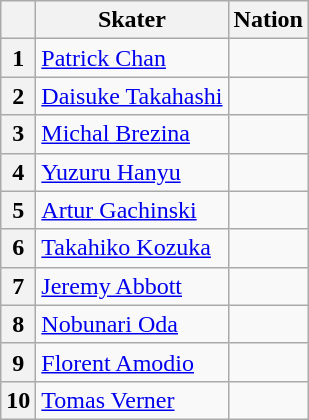<table class="wikitable unsortable" style="text-align:left">
<tr>
<th scope="col"></th>
<th scope="col">Skater</th>
<th scope="col">Nation</th>
</tr>
<tr>
<th scope="row">1</th>
<td><a href='#'>Patrick Chan</a></td>
<td></td>
</tr>
<tr>
<th scope="row">2</th>
<td><a href='#'>Daisuke Takahashi</a></td>
<td></td>
</tr>
<tr>
<th scope="row">3</th>
<td><a href='#'>Michal Brezina</a></td>
<td></td>
</tr>
<tr>
<th scope="row">4</th>
<td><a href='#'>Yuzuru Hanyu</a></td>
<td></td>
</tr>
<tr>
<th scope="row">5</th>
<td><a href='#'>Artur Gachinski</a></td>
<td></td>
</tr>
<tr>
<th scope="row">6</th>
<td><a href='#'>Takahiko Kozuka</a></td>
<td></td>
</tr>
<tr>
<th scope="row">7</th>
<td><a href='#'>Jeremy Abbott</a></td>
<td></td>
</tr>
<tr>
<th scope="row">8</th>
<td><a href='#'>Nobunari Oda</a></td>
<td></td>
</tr>
<tr>
<th scope="row">9</th>
<td><a href='#'>Florent Amodio</a></td>
<td></td>
</tr>
<tr>
<th scope="row">10</th>
<td><a href='#'>Tomas Verner</a></td>
<td></td>
</tr>
</table>
